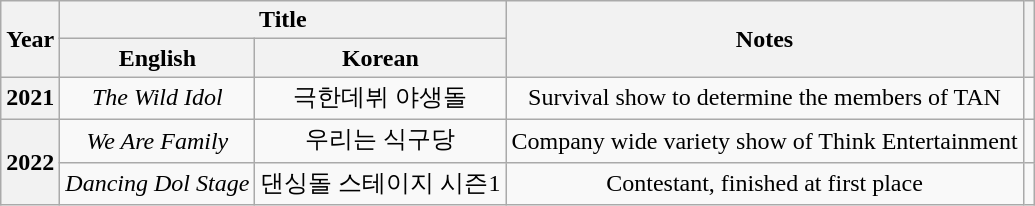<table class="wikitable sortable plainrowheaders" style="text-align:center;">
<tr>
<th scope="col" rowspan="2">Year</th>
<th scope="col" colspan="2">Title</th>
<th scope="col" rowspan="2" class="unsortable">Notes</th>
<th scope="col" rowspan="2" class="unsortable"></th>
</tr>
<tr>
<th scope="col">English</th>
<th scope="col">Korean</th>
</tr>
<tr>
<th scope="row" rowspan="1">2021</th>
<td><em>The Wild Idol</em></td>
<td>극한데뷔 야생돌</td>
<td>Survival show to determine the members of TAN</td>
<td></td>
</tr>
<tr>
<th scope="row" rowspan="2">2022</th>
<td><em>We Are Family</em></td>
<td>우리는 식구당</td>
<td>Company wide variety show of Think Entertainment</td>
<td></td>
</tr>
<tr>
<td><em>Dancing Dol Stage</em></td>
<td>댄싱돌 스테이지 시즌1</td>
<td>Contestant, finished at first place</td>
<td></td>
</tr>
</table>
